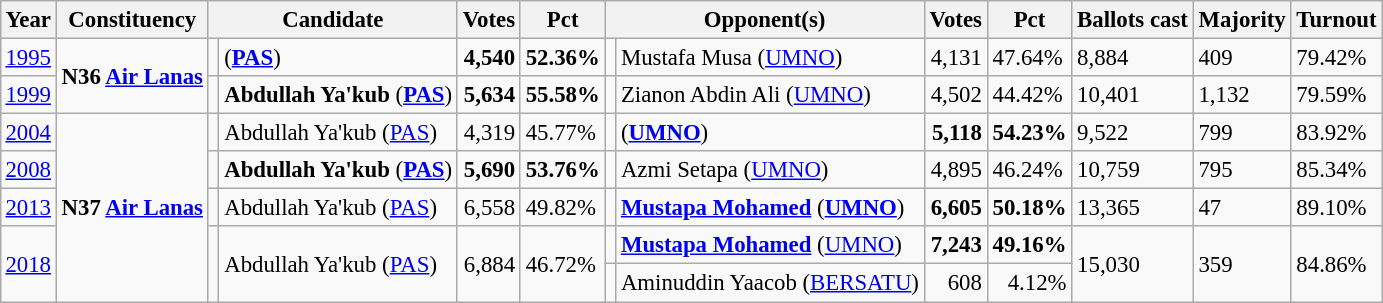<table class="wikitable" style="margin:0.5em ; font-size:95%">
<tr>
<th>Year</th>
<th>Constituency</th>
<th colspan=2>Candidate</th>
<th>Votes</th>
<th>Pct</th>
<th colspan=2>Opponent(s)</th>
<th>Votes</th>
<th>Pct</th>
<th>Ballots cast</th>
<th>Majority</th>
<th>Turnout</th>
</tr>
<tr>
<td><a href='#'>1995</a></td>
<td rowspan=2><strong>N36 <a href='#'>Air Lanas</a></strong></td>
<td></td>
<td> (<a href='#'><strong>PAS</strong></a>)</td>
<td align="right"><strong>4,540</strong></td>
<td><strong>52.36%</strong></td>
<td></td>
<td>Mustafa Musa (<a href='#'>UMNO</a>)</td>
<td align="right">4,131</td>
<td>47.64%</td>
<td>8,884</td>
<td>409</td>
<td>79.42%</td>
</tr>
<tr>
<td><a href='#'>1999</a></td>
<td></td>
<td><strong>Abdullah Ya'kub</strong> (<a href='#'><strong>PAS</strong></a>)</td>
<td align="right"><strong>5,634</strong></td>
<td><strong>55.58%</strong></td>
<td></td>
<td>Zianon Abdin Ali (<a href='#'>UMNO</a>)</td>
<td align="right">4,502</td>
<td>44.42%</td>
<td>10,401</td>
<td>1,132</td>
<td>79.59%</td>
</tr>
<tr>
<td><a href='#'>2004</a></td>
<td rowspan=5><strong>N37 <a href='#'>Air Lanas</a></strong></td>
<td></td>
<td>Abdullah Ya'kub (<a href='#'>PAS</a>)</td>
<td align="right">4,319</td>
<td>45.77%</td>
<td></td>
<td> (<a href='#'><strong>UMNO</strong></a>)</td>
<td align="right"><strong>5,118</strong></td>
<td><strong>54.23%</strong></td>
<td>9,522</td>
<td>799</td>
<td>83.92%</td>
</tr>
<tr>
<td><a href='#'>2008</a></td>
<td></td>
<td><strong>Abdullah Ya'kub</strong> (<a href='#'><strong>PAS</strong></a>)</td>
<td align="right"><strong>5,690</strong></td>
<td><strong>53.76%</strong></td>
<td></td>
<td>Azmi Setapa (<a href='#'>UMNO</a>)</td>
<td align="right">4,895</td>
<td>46.24%</td>
<td>10,759</td>
<td>795</td>
<td>85.34%</td>
</tr>
<tr>
<td><a href='#'>2013</a></td>
<td></td>
<td>Abdullah Ya'kub (<a href='#'>PAS</a>)</td>
<td align="right">6,558</td>
<td>49.82%</td>
<td></td>
<td><strong><a href='#'>Mustapa Mohamed</a></strong> (<a href='#'><strong>UMNO</strong></a>)</td>
<td align="right"><strong>6,605</strong></td>
<td><strong>50.18%</strong></td>
<td>13,365</td>
<td>47</td>
<td>89.10%</td>
</tr>
<tr>
<td rowspan=2><a href='#'>2018</a></td>
<td rowspan=2 ></td>
<td rowspan=2>Abdullah Ya'kub (<a href='#'>PAS</a>)</td>
<td rowspan=2 align="right">6,884</td>
<td rowspan=2>46.72%</td>
<td></td>
<td><strong><a href='#'>Mustapa Mohamed</a></strong> (<a href='#'>UMNO</a>)</td>
<td align="right"><strong>7,243</strong></td>
<td><strong>49.16%</strong></td>
<td rowspan=2>15,030</td>
<td rowspan=2>359</td>
<td rowspan=2>84.86%</td>
</tr>
<tr>
<td></td>
<td>Aminuddin Yaacob (<a href='#'>BERSATU</a>)</td>
<td align="right">608</td>
<td align=right>4.12%</td>
</tr>
</table>
